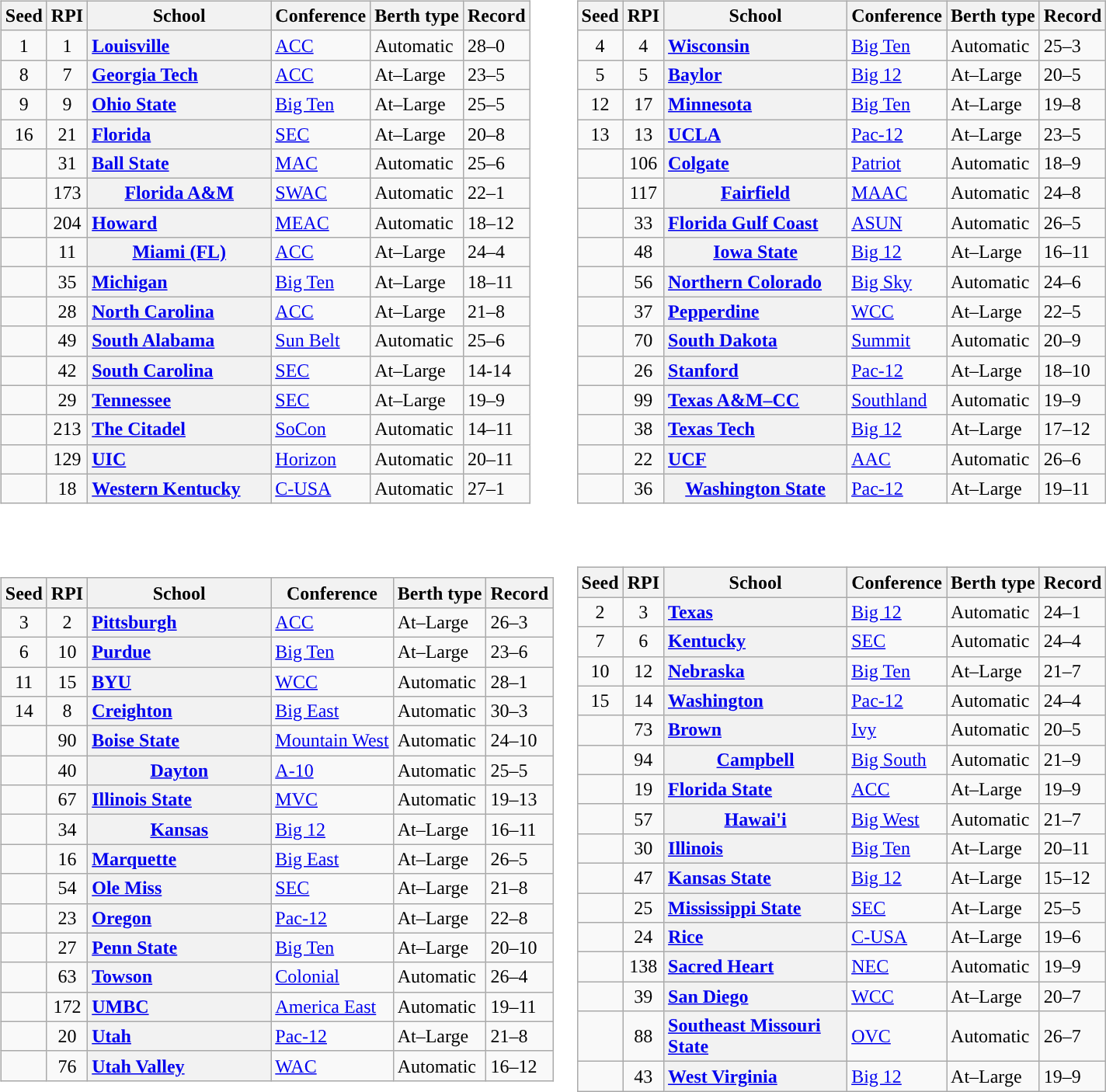<table>
<tr>
<td><br><table class="wikitable sortable plainrowheaders" width="auto">
<tr>
<th scope="col">Seed</th>
<th scope="col">RPI</th>
<th scope="col" style="width: 150px;">School</th>
<th scope="col">Conference</th>
<th scope="col">Berth type</th>
<th scope="col">Record</th>
</tr>
<tr>
<td align=center>1</td>
<td align=center>1</td>
<th scope="row" style="text-align:left"><a href='#'>Louisville</a></th>
<td><a href='#'>ACC</a></td>
<td>Automatic</td>
<td>28–0</td>
</tr>
<tr>
<td align=center>8</td>
<td align=center>7</td>
<th scope="row" style="text-align:left"><a href='#'>Georgia Tech</a></th>
<td><a href='#'>ACC</a></td>
<td>At–Large</td>
<td>23–5</td>
</tr>
<tr>
<td align="center">9</td>
<td align=center>9</td>
<th scope="row" style="text-align:left"><a href='#'>Ohio State</a></th>
<td><a href='#'>Big Ten</a></td>
<td>At–Large</td>
<td>25–5</td>
</tr>
<tr>
<td align="center">16</td>
<td align=center>21</td>
<th scope="row" style="text-align:left"><a href='#'>Florida</a></th>
<td><a href='#'>SEC</a></td>
<td>At–Large</td>
<td>20–8</td>
</tr>
<tr>
<td align="center"></td>
<td align=center>31</td>
<th scope="row" style="text-align:left"><a href='#'>Ball State</a></th>
<td><a href='#'>MAC</a></td>
<td>Automatic</td>
<td>25–6</td>
</tr>
<tr>
<td></td>
<td align=center>173</td>
<th scope="row" style="text-align:left”"><a href='#'>Florida A&M</a></th>
<td><a href='#'>SWAC</a></td>
<td>Automatic</td>
<td>22–1</td>
</tr>
<tr>
<td></td>
<td align=center>204</td>
<th scope="row" style="text-align:left"><a href='#'>Howard</a></th>
<td><a href='#'>MEAC</a></td>
<td>Automatic</td>
<td>18–12</td>
</tr>
<tr>
<td></td>
<td align=center>11</td>
<th scope="row" style="text-align:left”"><a href='#'>Miami (FL)</a></th>
<td><a href='#'>ACC</a></td>
<td>At–Large</td>
<td>24–4</td>
</tr>
<tr>
<td></td>
<td align=center>35</td>
<th scope="row" style="text-align:left"><a href='#'>Michigan</a></th>
<td><a href='#'>Big Ten</a></td>
<td>At–Large</td>
<td>18–11</td>
</tr>
<tr>
<td></td>
<td align=center>28</td>
<th scope="row" style="text-align:left"><a href='#'>North Carolina</a></th>
<td><a href='#'>ACC</a></td>
<td>At–Large</td>
<td>21–8</td>
</tr>
<tr>
<td></td>
<td align=center>49</td>
<th scope="row" style="text-align:left"><a href='#'>South Alabama</a></th>
<td><a href='#'>Sun Belt</a></td>
<td>Automatic</td>
<td>25–6</td>
</tr>
<tr>
<td></td>
<td align=center>42</td>
<th scope="row" style="text-align:left"><a href='#'>South Carolina</a></th>
<td><a href='#'>SEC</a></td>
<td>At–Large</td>
<td>14-14</td>
</tr>
<tr>
<td></td>
<td align=center>29</td>
<th scope="row" style="text-align:left"><a href='#'>Tennessee</a></th>
<td><a href='#'>SEC</a></td>
<td>At–Large</td>
<td>19–9</td>
</tr>
<tr>
<td></td>
<td align=center>213</td>
<th scope="row" style="text-align:left"><a href='#'>The Citadel</a></th>
<td><a href='#'>SoCon</a></td>
<td>Automatic</td>
<td>14–11</td>
</tr>
<tr>
<td></td>
<td align=center>129</td>
<th scope="row" style="text-align:left"><a href='#'>UIC</a></th>
<td><a href='#'>Horizon</a></td>
<td>Automatic</td>
<td>20–11</td>
</tr>
<tr>
<td></td>
<td align=center>18</td>
<th scope="row" style="text-align:left"><a href='#'>Western Kentucky</a></th>
<td><a href='#'>C-USA</a></td>
<td>Automatic</td>
<td>27–1</td>
</tr>
</table>
</td>
<td><br><table class="wikitable sortable plainrowheaders" width="auto">
<tr>
<th scope="col">Seed</th>
<th scope="col">RPI</th>
<th scope="col" style="width: 150px;">School</th>
<th scope="col">Conference</th>
<th scope="col">Berth type</th>
<th scope="col">Record</th>
</tr>
<tr>
<td align=center>4</td>
<td align=center>4</td>
<th scope="row" style="text-align:left"><a href='#'>Wisconsin</a></th>
<td><a href='#'>Big Ten</a></td>
<td>Automatic</td>
<td>25–3</td>
</tr>
<tr>
<td align=center>5</td>
<td align=center>5</td>
<th scope="row" style="text-align:left"><a href='#'>Baylor</a></th>
<td><a href='#'>Big 12</a></td>
<td>At–Large</td>
<td>20–5</td>
</tr>
<tr>
<td align="center">12</td>
<td align=center>17</td>
<th scope="row" style="text-align:left"><a href='#'>Minnesota</a></th>
<td><a href='#'>Big Ten</a></td>
<td>At–Large</td>
<td>19–8</td>
</tr>
<tr>
<td align="center">13</td>
<td align=center>13</td>
<th scope="row" style="text-align:left"><a href='#'>UCLA</a></th>
<td><a href='#'>Pac-12</a></td>
<td>At–Large</td>
<td>23–5</td>
</tr>
<tr>
<td align="center"></td>
<td align=center>106</td>
<th scope="row" style="text-align:left"><a href='#'>Colgate</a></th>
<td><a href='#'>Patriot</a></td>
<td>Automatic</td>
<td>18–9</td>
</tr>
<tr>
<td></td>
<td align=center>117</td>
<th scope="row" style="text-align:left”"><a href='#'>Fairfield</a></th>
<td><a href='#'>MAAC</a></td>
<td>Automatic</td>
<td>24–8</td>
</tr>
<tr>
<td></td>
<td align=center>33</td>
<th scope="row" style="text-align:left"><a href='#'>Florida Gulf Coast</a></th>
<td><a href='#'>ASUN</a></td>
<td>Automatic</td>
<td>26–5</td>
</tr>
<tr>
<td></td>
<td align=center>48</td>
<th scope="row" style="text-align:left”"><a href='#'>Iowa State</a></th>
<td><a href='#'>Big 12</a></td>
<td>At–Large</td>
<td>16–11</td>
</tr>
<tr>
<td></td>
<td align=center>56</td>
<th scope="row" style="text-align:left"><a href='#'>Northern Colorado</a></th>
<td><a href='#'>Big Sky</a></td>
<td>Automatic</td>
<td>24–6</td>
</tr>
<tr>
<td></td>
<td align=center>37</td>
<th scope="row" style="text-align:left"><a href='#'>Pepperdine</a></th>
<td><a href='#'>WCC</a></td>
<td>At–Large</td>
<td>22–5</td>
</tr>
<tr>
<td></td>
<td align=center>70</td>
<th scope="row" style="text-align:left"><a href='#'>South Dakota</a></th>
<td><a href='#'>Summit</a></td>
<td>Automatic</td>
<td>20–9</td>
</tr>
<tr>
<td></td>
<td align=center>26</td>
<th scope="row" style="text-align:left"><a href='#'>Stanford</a></th>
<td><a href='#'>Pac-12</a></td>
<td>At–Large</td>
<td>18–10</td>
</tr>
<tr>
<td></td>
<td align=center>99</td>
<th scope="row" style="text-align:left"><a href='#'>Texas A&M–CC</a></th>
<td><a href='#'>Southland</a></td>
<td>Automatic</td>
<td>19–9</td>
</tr>
<tr>
<td></td>
<td align=center>38</td>
<th scope="row" style="text-align:left"><a href='#'>Texas Tech</a></th>
<td><a href='#'>Big 12</a></td>
<td>At–Large</td>
<td>17–12</td>
</tr>
<tr>
<td></td>
<td align=center>22</td>
<th scope="row" style="text-align:left"><a href='#'>UCF</a></th>
<td><a href='#'>AAC</a></td>
<td>Automatic</td>
<td>26–6</td>
</tr>
<tr>
<td></td>
<td align=center>36</td>
<th scope="row" style="text-align:left”"><a href='#'>Washington State</a></th>
<td><a href='#'>Pac-12</a></td>
<td>At–Large</td>
<td>19–11</td>
</tr>
</table>
</td>
</tr>
<tr>
<td><br><table class="wikitable sortable plainrowheaders" width="auto">
<tr>
<th scope="col">Seed</th>
<th scope="col">RPI</th>
<th scope="col" style="width: 150px;">School</th>
<th scope="col">Conference</th>
<th scope="col">Berth type</th>
<th scope="col">Record</th>
</tr>
<tr>
<td align=center>3</td>
<td align=center>2</td>
<th scope="row" style="text-align:left"><a href='#'>Pittsburgh</a></th>
<td><a href='#'>ACC</a></td>
<td>At–Large</td>
<td>26–3</td>
</tr>
<tr>
<td align=center>6</td>
<td align=center>10</td>
<th scope="row" style="text-align:left"><a href='#'>Purdue</a></th>
<td><a href='#'>Big Ten</a></td>
<td>At–Large</td>
<td>23–6</td>
</tr>
<tr>
<td align="center">11</td>
<td align=center>15</td>
<th scope="row" style="text-align:left"><a href='#'>BYU</a></th>
<td><a href='#'>WCC</a></td>
<td>Automatic</td>
<td>28–1</td>
</tr>
<tr>
<td align="center">14</td>
<td align=center>8</td>
<th scope="row" style="text-align:left"><a href='#'>Creighton</a></th>
<td><a href='#'>Big East</a></td>
<td>Automatic</td>
<td>30–3</td>
</tr>
<tr>
<td align="center"></td>
<td align=center>90</td>
<th scope="row" style="text-align:left"><a href='#'>Boise State</a></th>
<td><a href='#'>Mountain West</a></td>
<td>Automatic</td>
<td>24–10</td>
</tr>
<tr>
<td></td>
<td align=center>40</td>
<th scope="row" style="text-align:left”"><a href='#'>Dayton</a></th>
<td><a href='#'>A-10</a></td>
<td>Automatic</td>
<td>25–5</td>
</tr>
<tr>
<td></td>
<td align=center>67</td>
<th scope="row" style="text-align:left"><a href='#'>Illinois State</a></th>
<td><a href='#'>MVC</a></td>
<td>Automatic</td>
<td>19–13</td>
</tr>
<tr>
<td></td>
<td align=center>34</td>
<th scope="row" style="text-align:left”"><a href='#'>Kansas</a></th>
<td><a href='#'>Big 12</a></td>
<td>At–Large</td>
<td>16–11</td>
</tr>
<tr>
<td></td>
<td align=center>16</td>
<th scope="row" style="text-align:left"><a href='#'>Marquette</a></th>
<td><a href='#'>Big East</a></td>
<td>At–Large</td>
<td>26–5</td>
</tr>
<tr>
<td></td>
<td align=center>54</td>
<th scope="row" style="text-align:left"><a href='#'>Ole Miss</a></th>
<td><a href='#'>SEC</a></td>
<td>At–Large</td>
<td>21–8</td>
</tr>
<tr>
<td></td>
<td align=center>23</td>
<th scope="row" style="text-align:left"><a href='#'>Oregon</a></th>
<td><a href='#'>Pac-12</a></td>
<td>At–Large</td>
<td>22–8</td>
</tr>
<tr>
<td></td>
<td align=center>27</td>
<th scope="row" style="text-align:left"><a href='#'>Penn State</a></th>
<td><a href='#'>Big Ten</a></td>
<td>At–Large</td>
<td>20–10</td>
</tr>
<tr>
<td></td>
<td align=center>63</td>
<th scope="row" style="text-align:left"><a href='#'>Towson</a></th>
<td><a href='#'>Colonial</a></td>
<td>Automatic</td>
<td>26–4</td>
</tr>
<tr>
<td></td>
<td align=center>172</td>
<th scope="row" style="text-align:left"><a href='#'>UMBC</a></th>
<td><a href='#'>America East</a></td>
<td>Automatic</td>
<td>19–11</td>
</tr>
<tr>
<td></td>
<td align=center>20</td>
<th scope="row" style="text-align:left"><a href='#'>Utah</a></th>
<td><a href='#'>Pac-12</a></td>
<td>At–Large</td>
<td>21–8</td>
</tr>
<tr>
<td></td>
<td align=center>76</td>
<th scope="row" style="text-align:left"><a href='#'>Utah Valley</a></th>
<td><a href='#'>WAC</a></td>
<td>Automatic</td>
<td>16–12</td>
</tr>
</table>
</td>
<td><br><table class="wikitable sortable plainrowheaders" width="auto">
<tr>
<th scope="col">Seed</th>
<th scope="col">RPI</th>
<th scope="col" style="width: 150px;">School</th>
<th scope="col">Conference</th>
<th scope="col">Berth type</th>
<th scope="col">Record</th>
</tr>
<tr>
<td align=center>2</td>
<td align=center>3</td>
<th scope="row" style="text-align:left"><a href='#'>Texas</a></th>
<td><a href='#'>Big 12</a></td>
<td>Automatic</td>
<td>24–1</td>
</tr>
<tr>
<td align=center>7</td>
<td align=center>6</td>
<th scope="row" style="text-align:left"><a href='#'>Kentucky</a></th>
<td><a href='#'>SEC</a></td>
<td>Automatic</td>
<td>24–4</td>
</tr>
<tr>
<td align="center">10</td>
<td align=center>12</td>
<th scope="row" style="text-align:left"><a href='#'>Nebraska</a></th>
<td><a href='#'>Big Ten</a></td>
<td>At–Large</td>
<td>21–7</td>
</tr>
<tr>
<td align="center">15</td>
<td align=center>14</td>
<th scope="row" style="text-align:left"><a href='#'>Washington</a></th>
<td><a href='#'>Pac-12</a></td>
<td>Automatic</td>
<td>24–4</td>
</tr>
<tr>
<td align="center"></td>
<td align=center>73</td>
<th scope="row" style="text-align:left"><a href='#'>Brown</a></th>
<td><a href='#'>Ivy</a></td>
<td>Automatic</td>
<td>20–5</td>
</tr>
<tr>
<td></td>
<td align=center>94</td>
<th scope="row" style="text-align:left”"><a href='#'>Campbell</a></th>
<td><a href='#'>Big South</a></td>
<td>Automatic</td>
<td>21–9</td>
</tr>
<tr>
<td></td>
<td align=center>19</td>
<th scope="row" style="text-align:left"><a href='#'>Florida State</a></th>
<td><a href='#'>ACC</a></td>
<td>At–Large</td>
<td>19–9</td>
</tr>
<tr>
<td></td>
<td align=center>57</td>
<th scope="row" style="text-align:left”"><a href='#'>Hawai'i</a></th>
<td><a href='#'>Big West</a></td>
<td>Automatic</td>
<td>21–7</td>
</tr>
<tr>
<td></td>
<td align=center>30</td>
<th scope="row" style="text-align:left"><a href='#'>Illinois</a></th>
<td><a href='#'>Big Ten</a></td>
<td>At–Large</td>
<td>20–11</td>
</tr>
<tr>
<td></td>
<td align=center>47</td>
<th scope="row" style="text-align:left"><a href='#'>Kansas State</a></th>
<td><a href='#'>Big 12</a></td>
<td>At–Large</td>
<td>15–12</td>
</tr>
<tr>
<td></td>
<td align=center>25</td>
<th scope="row" style="text-align:left"><a href='#'>Mississippi State</a></th>
<td><a href='#'>SEC</a></td>
<td>At–Large</td>
<td>25–5</td>
</tr>
<tr>
<td></td>
<td align=center>24</td>
<th scope="row" style="text-align:left"><a href='#'>Rice</a></th>
<td><a href='#'>C-USA</a></td>
<td>At–Large</td>
<td>19–6</td>
</tr>
<tr>
<td></td>
<td align=center>138</td>
<th scope="row" style="text-align:left"><a href='#'>Sacred Heart</a></th>
<td><a href='#'>NEC</a></td>
<td>Automatic</td>
<td>19–9</td>
</tr>
<tr>
<td></td>
<td align=center>39</td>
<th scope="row" style="text-align:left"><a href='#'>San Diego</a></th>
<td><a href='#'>WCC</a></td>
<td>At–Large</td>
<td>20–7</td>
</tr>
<tr>
<td></td>
<td align=center>88</td>
<th scope="row" style="text-align:left"><a href='#'>Southeast Missouri State</a></th>
<td><a href='#'>OVC</a></td>
<td>Automatic</td>
<td>26–7</td>
</tr>
<tr>
<td></td>
<td align=center>43</td>
<th scope="row" style="text-align:left"><a href='#'>West Virginia</a></th>
<td><a href='#'>Big 12</a></td>
<td>At–Large</td>
<td>19–9</td>
</tr>
</table>
</td>
</tr>
</table>
